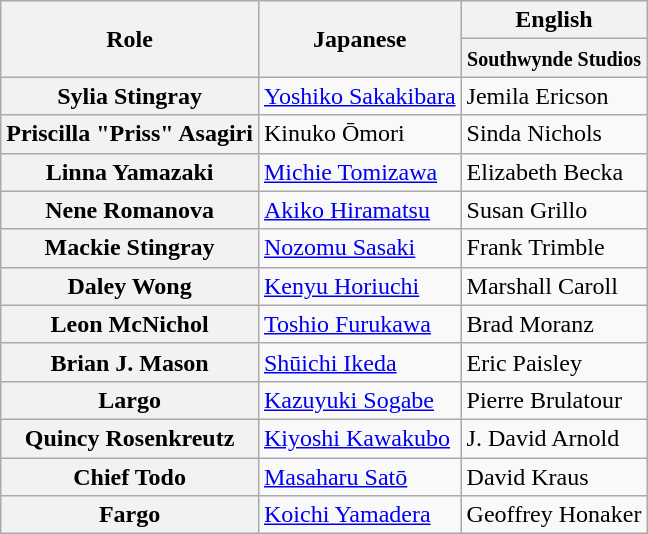<table class="wikitable mw-collapsible">
<tr>
<th rowspan="2">Role</th>
<th rowspan="2">Japanese</th>
<th>English</th>
</tr>
<tr>
<th><small>Southwynde Studios</small></th>
</tr>
<tr>
<th>Sylia Stingray</th>
<td><a href='#'>Yoshiko Sakakibara</a></td>
<td>Jemila Ericson</td>
</tr>
<tr>
<th>Priscilla "Priss" Asagiri</th>
<td>Kinuko Ōmori</td>
<td>Sinda Nichols</td>
</tr>
<tr>
<th>Linna Yamazaki</th>
<td><a href='#'>Michie Tomizawa</a></td>
<td>Elizabeth Becka</td>
</tr>
<tr>
<th>Nene Romanova</th>
<td><a href='#'>Akiko Hiramatsu</a></td>
<td>Susan Grillo</td>
</tr>
<tr>
<th>Mackie Stingray</th>
<td><a href='#'>Nozomu Sasaki</a></td>
<td>Frank Trimble</td>
</tr>
<tr>
<th>Daley Wong</th>
<td><a href='#'>Kenyu Horiuchi</a></td>
<td>Marshall Caroll</td>
</tr>
<tr>
<th>Leon McNichol</th>
<td><a href='#'>Toshio Furukawa</a></td>
<td>Brad Moranz</td>
</tr>
<tr>
<th>Brian J. Mason</th>
<td><a href='#'>Shūichi Ikeda</a></td>
<td>Eric Paisley</td>
</tr>
<tr>
<th>Largo</th>
<td><a href='#'>Kazuyuki Sogabe</a></td>
<td>Pierre Brulatour</td>
</tr>
<tr>
<th>Quincy Rosenkreutz</th>
<td><a href='#'>Kiyoshi Kawakubo</a></td>
<td>J. David Arnold</td>
</tr>
<tr>
<th>Chief Todo</th>
<td><a href='#'>Masaharu Satō</a></td>
<td>David Kraus</td>
</tr>
<tr>
<th>Fargo</th>
<td><a href='#'>Koichi Yamadera</a></td>
<td>Geoffrey Honaker</td>
</tr>
</table>
